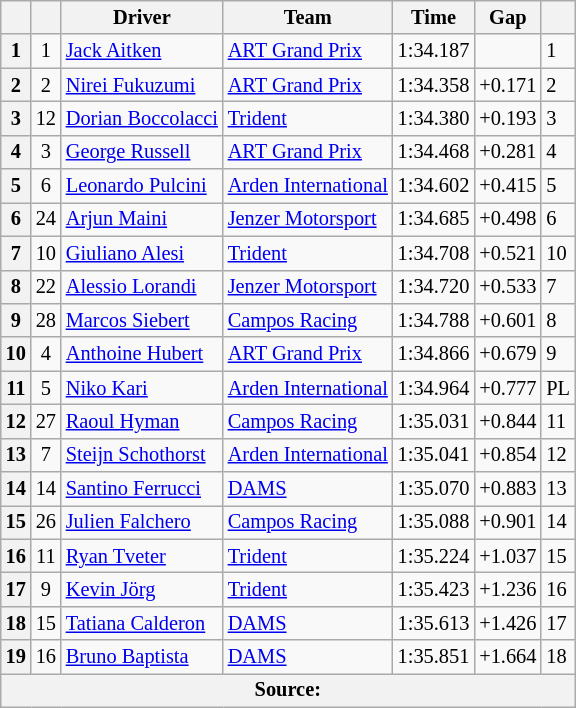<table class="wikitable" style="font-size:85%">
<tr>
<th></th>
<th></th>
<th>Driver</th>
<th>Team</th>
<th>Time</th>
<th>Gap</th>
<th></th>
</tr>
<tr>
<th>1</th>
<td align="center">1</td>
<td> <a href='#'>Jack Aitken</a></td>
<td><a href='#'>ART Grand Prix</a></td>
<td>1:34.187</td>
<td></td>
<td>1</td>
</tr>
<tr>
<th>2</th>
<td align="center">2</td>
<td> <a href='#'>Nirei Fukuzumi</a></td>
<td><a href='#'>ART Grand Prix</a></td>
<td>1:34.358</td>
<td>+0.171</td>
<td>2</td>
</tr>
<tr>
<th>3</th>
<td align="center">12</td>
<td> <a href='#'>Dorian Boccolacci</a></td>
<td><a href='#'>Trident</a></td>
<td>1:34.380</td>
<td>+0.193</td>
<td>3</td>
</tr>
<tr>
<th>4</th>
<td align="center">3</td>
<td> <a href='#'>George Russell</a></td>
<td><a href='#'>ART Grand Prix</a></td>
<td>1:34.468</td>
<td>+0.281</td>
<td>4</td>
</tr>
<tr>
<th>5</th>
<td align="center">6</td>
<td> <a href='#'>Leonardo Pulcini</a></td>
<td><a href='#'>Arden International</a></td>
<td>1:34.602</td>
<td>+0.415</td>
<td>5</td>
</tr>
<tr>
<th>6</th>
<td align="center">24</td>
<td> <a href='#'>Arjun Maini</a></td>
<td><a href='#'>Jenzer Motorsport</a></td>
<td>1:34.685</td>
<td>+0.498</td>
<td>6</td>
</tr>
<tr>
<th>7</th>
<td align="center">10</td>
<td> <a href='#'>Giuliano Alesi</a></td>
<td><a href='#'>Trident</a></td>
<td>1:34.708</td>
<td>+0.521</td>
<td>10</td>
</tr>
<tr>
<th>8</th>
<td align="center">22</td>
<td> <a href='#'>Alessio Lorandi</a></td>
<td><a href='#'>Jenzer Motorsport</a></td>
<td>1:34.720</td>
<td>+0.533</td>
<td>7</td>
</tr>
<tr>
<th>9</th>
<td align="center">28</td>
<td> <a href='#'>Marcos Siebert</a></td>
<td><a href='#'>Campos Racing</a></td>
<td>1:34.788</td>
<td>+0.601</td>
<td>8</td>
</tr>
<tr>
<th>10</th>
<td align="center">4</td>
<td> <a href='#'>Anthoine Hubert</a></td>
<td><a href='#'>ART Grand Prix</a></td>
<td>1:34.866</td>
<td>+0.679</td>
<td>9</td>
</tr>
<tr>
<th>11</th>
<td align="center">5</td>
<td> <a href='#'>Niko Kari</a></td>
<td><a href='#'>Arden International</a></td>
<td>1:34.964</td>
<td>+0.777</td>
<td>PL</td>
</tr>
<tr>
<th>12</th>
<td align="center">27</td>
<td> <a href='#'>Raoul Hyman</a></td>
<td><a href='#'>Campos Racing</a></td>
<td>1:35.031</td>
<td>+0.844</td>
<td>11</td>
</tr>
<tr>
<th>13</th>
<td align="center">7</td>
<td> <a href='#'>Steijn Schothorst</a></td>
<td><a href='#'>Arden International</a></td>
<td>1:35.041</td>
<td>+0.854</td>
<td>12</td>
</tr>
<tr>
<th>14</th>
<td align="center">14</td>
<td> <a href='#'>Santino Ferrucci</a></td>
<td><a href='#'>DAMS</a></td>
<td>1:35.070</td>
<td>+0.883</td>
<td>13</td>
</tr>
<tr>
<th>15</th>
<td align="center">26</td>
<td> <a href='#'>Julien Falchero</a></td>
<td><a href='#'>Campos Racing</a></td>
<td>1:35.088</td>
<td>+0.901</td>
<td>14</td>
</tr>
<tr>
<th>16</th>
<td align="center">11</td>
<td> <a href='#'>Ryan Tveter</a></td>
<td><a href='#'>Trident</a></td>
<td>1:35.224</td>
<td>+1.037</td>
<td>15</td>
</tr>
<tr>
<th>17</th>
<td align="center">9</td>
<td> <a href='#'>Kevin Jörg</a></td>
<td><a href='#'>Trident</a></td>
<td>1:35.423</td>
<td>+1.236</td>
<td>16</td>
</tr>
<tr>
<th>18</th>
<td align="center">15</td>
<td> <a href='#'>Tatiana Calderon</a></td>
<td><a href='#'>DAMS</a></td>
<td>1:35.613</td>
<td>+1.426</td>
<td>17</td>
</tr>
<tr>
<th>19</th>
<td align="center">16</td>
<td> <a href='#'>Bruno Baptista</a></td>
<td><a href='#'>DAMS</a></td>
<td>1:35.851</td>
<td>+1.664</td>
<td>18</td>
</tr>
<tr>
<th colspan="7">Source:</th>
</tr>
</table>
